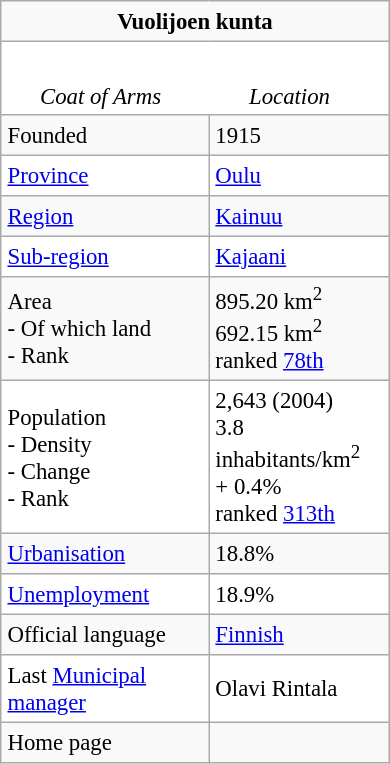<table align=left border=1 cellpadding=4 cellspacing=0 style="float:right; margin-left: 0.5em; margin-bottom: 0.5em; background: #ffffff; border: 1px #aaaaaa solid; border-collapse: collapse; text-align:left; font-size: 95%; width: 260px;">
<tr>
<th style="background:#f9f9f9; text-align:center;" colspan=2>Vuolijoen kunta</th>
</tr>
<tr>
<td colspan=2 style="padding: 0px;"><br><table align=center cellspacing=0 cellpadding=3 width=252>
<tr>
<td align=center width=50%> </td>
<td align=center width=50%> </td>
</tr>
<tr>
<td align=center><em>Coat of Arms</em></td>
<td align=center><em>Location</em></td>
</tr>
</table>
</td>
</tr>
<tr bgcolor=#F9F9F9>
<td>Founded</td>
<td>1915</td>
</tr>
<tr>
<td><a href='#'>Province</a></td>
<td><a href='#'>Oulu</a></td>
</tr>
<tr bgcolor=#F9F9F9>
<td><a href='#'>Region</a></td>
<td><a href='#'>Kainuu</a></td>
</tr>
<tr>
<td><a href='#'>Sub-region</a></td>
<td><a href='#'>Kajaani</a></td>
</tr>
<tr bgcolor=#F9F9F9>
<td>Area<br>- Of which land<br>- Rank</td>
<td>895.20 km<sup>2</sup><br>692.15 km<sup>2</sup><br>ranked <a href='#'>78th</a></td>
</tr>
<tr>
<td>Population<br>- Density<br>- Change<br>- Rank</td>
<td>2,643 (2004)<br>3.8 inhabitants/km<sup>2</sup><br>+ 0.4%<br>ranked <a href='#'>313th</a></td>
</tr>
<tr bgcolor=#F9F9F9>
<td><a href='#'>Urbanisation</a></td>
<td>18.8%</td>
</tr>
<tr>
<td><a href='#'>Unemployment</a></td>
<td>18.9%</td>
</tr>
<tr bgcolor=#F9F9F9>
<td>Official language</td>
<td><a href='#'>Finnish</a></td>
</tr>
<tr>
<td>Last <a href='#'>Municipal manager</a></td>
<td>Olavi Rintala</td>
</tr>
<tr bgcolor=#F9F9F9>
<td>Home page</td>
<td></td>
</tr>
</table>
